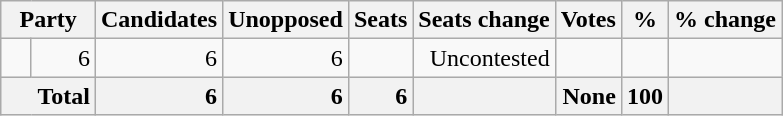<table class="wikitable">
<tr>
<th colspan=2>Party</th>
<th>Candidates</th>
<th>Unopposed</th>
<th>Seats</th>
<th>Seats change</th>
<th>Votes</th>
<th>%</th>
<th>% change</th>
</tr>
<tr>
<td></td>
<td align=right>6</td>
<td align=right>6</td>
<td align=right>6</td>
<td align=right></td>
<td align=right>Uncontested</td>
<td align=right></td>
<td align=right></td>
</tr>
<tr class="sortbottom" style="font-weight: bold; text-align: right; background: #f2f2f2;">
<th colspan="2" style="padding-left: 1.5em; text-align: left;">Total</th>
<td align=right>6</td>
<td align=right>6</td>
<td align=right>6</td>
<td align=right></td>
<td align=right>None</td>
<td align=right>100</td>
<td align=right></td>
</tr>
</table>
